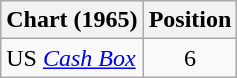<table class="wikitable">
<tr>
<th>Chart (1965)</th>
<th>Position</th>
</tr>
<tr>
<td>US <a href='#'><em>Cash Box</em></a></td>
<td align="center">6</td>
</tr>
</table>
